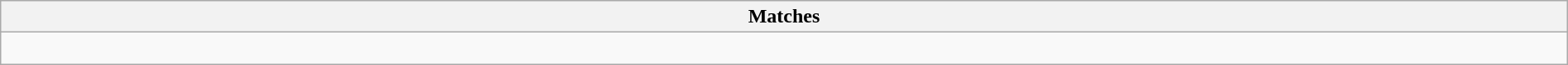<table class="wikitable collapsible collapsed" style="width:100%;">
<tr>
<th>Matches</th>
</tr>
<tr>
<td><br></td>
</tr>
</table>
